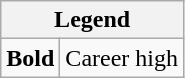<table class="wikitable mw-collapsible mw-collapsed">
<tr>
<th colspan="2">Legend</th>
</tr>
<tr>
<td><strong>Bold</strong></td>
<td>Career high</td>
</tr>
</table>
